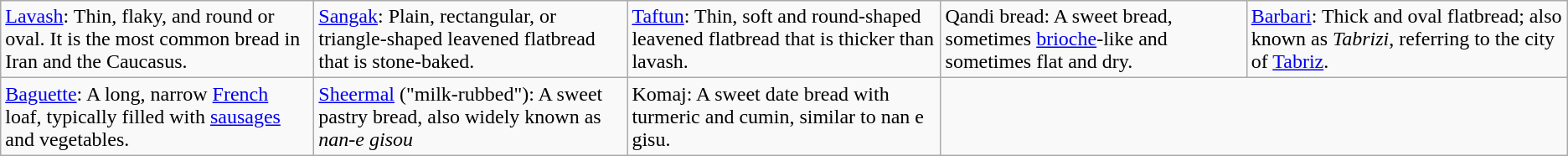<table class="wikitable">
<tr>
<td style="width: 20%;"><a href='#'>Lavash</a>: Thin, flaky, and round or oval. It is the most common bread in Iran and the Caucasus.</td>
<td style="width: 20%;"><a href='#'>Sangak</a>: Plain, rectangular, or triangle-shaped leavened flatbread that is stone-baked.</td>
<td style="width: 20%;"><a href='#'>Taftun</a>: Thin, soft and round-shaped leavened flatbread that is thicker than lavash.</td>
<td> Qandi bread: A sweet bread, sometimes <a href='#'>brioche</a>-like and sometimes flat and dry.</td>
<td><a href='#'>Barbari</a>: Thick and oval flatbread; also known as <em>Tabrizi</em>, referring to the city of <a href='#'>Tabriz</a>.</td>
</tr>
<tr>
<td><a href='#'>Baguette</a>: A long, narrow <a href='#'>French</a> loaf, typically filled with <a href='#'>sausages</a> and vegetables.</td>
<td><a href='#'>Sheermal</a> ("milk-rubbed"): A sweet pastry bread, also widely known as <em>nan-e gisou</em></td>
<td>Komaj: A sweet date bread with turmeric and cumin, similar to nan e gisu.</td>
</tr>
</table>
